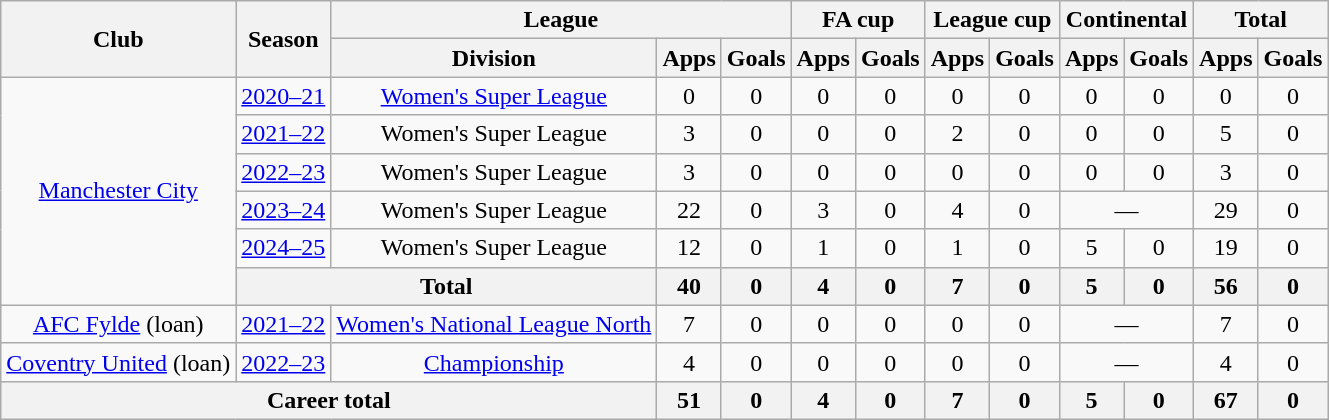<table class="wikitable" style="text-align:center">
<tr>
<th rowspan="2">Club</th>
<th rowspan="2">Season</th>
<th colspan="3">League</th>
<th colspan="2">FA cup</th>
<th colspan="2">League cup</th>
<th colspan="2">Continental</th>
<th colspan="2">Total</th>
</tr>
<tr>
<th>Division</th>
<th>Apps</th>
<th>Goals</th>
<th>Apps</th>
<th>Goals</th>
<th>Apps</th>
<th>Goals</th>
<th>Apps</th>
<th>Goals</th>
<th>Apps</th>
<th>Goals</th>
</tr>
<tr>
<td rowspan="6"><a href='#'>Manchester City</a></td>
<td><a href='#'>2020–21</a></td>
<td><a href='#'>Women's Super League</a></td>
<td>0</td>
<td>0</td>
<td>0</td>
<td>0</td>
<td>0</td>
<td>0</td>
<td>0</td>
<td>0</td>
<td>0</td>
<td>0</td>
</tr>
<tr>
<td><a href='#'>2021–22</a></td>
<td>Women's Super League</td>
<td>3</td>
<td>0</td>
<td>0</td>
<td>0</td>
<td>2</td>
<td>0</td>
<td>0</td>
<td>0</td>
<td>5</td>
<td>0</td>
</tr>
<tr>
<td><a href='#'>2022–23</a></td>
<td>Women's Super League</td>
<td>3</td>
<td>0</td>
<td>0</td>
<td>0</td>
<td>0</td>
<td>0</td>
<td>0</td>
<td>0</td>
<td>3</td>
<td>0</td>
</tr>
<tr>
<td><a href='#'>2023–24</a></td>
<td>Women's Super League</td>
<td>22</td>
<td>0</td>
<td>3</td>
<td>0</td>
<td>4</td>
<td>0</td>
<td colspan="2">—</td>
<td>29</td>
<td>0</td>
</tr>
<tr>
<td><a href='#'>2024–25</a></td>
<td>Women's Super League</td>
<td>12</td>
<td>0</td>
<td>1</td>
<td>0</td>
<td>1</td>
<td>0</td>
<td>5</td>
<td>0</td>
<td>19</td>
<td>0</td>
</tr>
<tr>
<th colspan="2">Total</th>
<th>40</th>
<th>0</th>
<th>4</th>
<th>0</th>
<th>7</th>
<th>0</th>
<th>5</th>
<th>0</th>
<th>56</th>
<th>0</th>
</tr>
<tr>
<td><a href='#'>AFC Fylde</a> (loan)</td>
<td><a href='#'>2021–22</a></td>
<td><a href='#'>Women's National League North</a></td>
<td>7</td>
<td>0</td>
<td>0</td>
<td>0</td>
<td>0</td>
<td>0</td>
<td colspan="2">—</td>
<td>7</td>
<td>0</td>
</tr>
<tr>
<td><a href='#'>Coventry United</a> (loan)</td>
<td><a href='#'>2022–23</a></td>
<td><a href='#'>Championship</a></td>
<td>4</td>
<td>0</td>
<td>0</td>
<td>0</td>
<td>0</td>
<td>0</td>
<td colspan="2">—</td>
<td>4</td>
<td>0</td>
</tr>
<tr>
<th colspan="3">Career total</th>
<th>51</th>
<th>0</th>
<th>4</th>
<th>0</th>
<th>7</th>
<th>0</th>
<th>5</th>
<th>0</th>
<th>67</th>
<th>0</th>
</tr>
</table>
